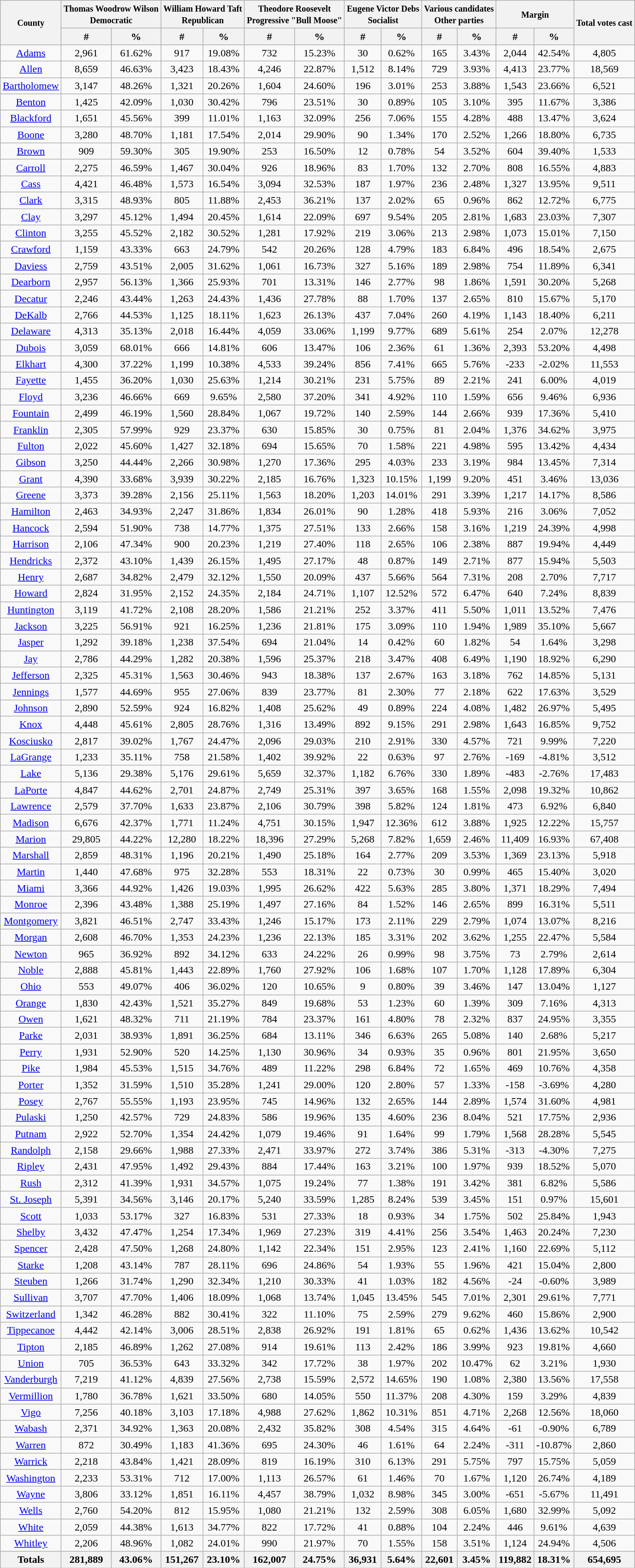<table class="wikitable sortable mw-collapsible mw-collapsed">
<tr>
<th rowspan="2"><small>County</small></th>
<th colspan="2"><small>Thomas Woodrow Wilson</small><br><small>Democratic</small></th>
<th colspan="2"><small>William Howard Taft</small><br><small>Republican</small></th>
<th colspan="2"><small>Theodore Roosevelt</small><br><small>Progressive "Bull Moose"</small></th>
<th colspan="2"><small>Eugene Victor Debs</small><br><small>Socialist</small></th>
<th colspan="2"><small>Various candidates</small><br><small>Other parties</small></th>
<th colspan="2"><small>Margin</small></th>
<th rowspan="2" data-sort-type="number"><small>Total votes cast</small></th>
</tr>
<tr bgcolor="lightgrey">
<th data-sort-type="number">#</th>
<th data-sort-type="number">%</th>
<th data-sort-type="number">#</th>
<th data-sort-type="number">%</th>
<th data-sort-type="number">#</th>
<th data-sort-type="number">%</th>
<th data-sort-type="number">#</th>
<th data-sort-type="number">%</th>
<th data-sort-type="number">#</th>
<th data-sort-type="number">%</th>
<th data-sort-type="number">#</th>
<th data-sort-type="number">%</th>
</tr>
<tr style="text-align:center;">
<td><a href='#'>Adams</a></td>
<td>2,961</td>
<td>61.62%</td>
<td>917</td>
<td>19.08%</td>
<td>732</td>
<td>15.23%</td>
<td>30</td>
<td>0.62%</td>
<td>165</td>
<td>3.43%</td>
<td>2,044</td>
<td>42.54%</td>
<td>4,805</td>
</tr>
<tr style="text-align:center;">
<td><a href='#'>Allen</a></td>
<td>8,659</td>
<td>46.63%</td>
<td>3,423</td>
<td>18.43%</td>
<td>4,246</td>
<td>22.87%</td>
<td>1,512</td>
<td>8.14%</td>
<td>729</td>
<td>3.93%</td>
<td>4,413</td>
<td>23.77%</td>
<td>18,569</td>
</tr>
<tr style="text-align:center;">
<td><a href='#'>Bartholomew</a></td>
<td>3,147</td>
<td>48.26%</td>
<td>1,321</td>
<td>20.26%</td>
<td>1,604</td>
<td>24.60%</td>
<td>196</td>
<td>3.01%</td>
<td>253</td>
<td>3.88%</td>
<td>1,543</td>
<td>23.66%</td>
<td>6,521</td>
</tr>
<tr style="text-align:center;">
<td><a href='#'>Benton</a></td>
<td>1,425</td>
<td>42.09%</td>
<td>1,030</td>
<td>30.42%</td>
<td>796</td>
<td>23.51%</td>
<td>30</td>
<td>0.89%</td>
<td>105</td>
<td>3.10%</td>
<td>395</td>
<td>11.67%</td>
<td>3,386</td>
</tr>
<tr style="text-align:center;">
<td><a href='#'>Blackford</a></td>
<td>1,651</td>
<td>45.56%</td>
<td>399</td>
<td>11.01%</td>
<td>1,163</td>
<td>32.09%</td>
<td>256</td>
<td>7.06%</td>
<td>155</td>
<td>4.28%</td>
<td>488</td>
<td>13.47%</td>
<td>3,624</td>
</tr>
<tr style="text-align:center;">
<td><a href='#'>Boone</a></td>
<td>3,280</td>
<td>48.70%</td>
<td>1,181</td>
<td>17.54%</td>
<td>2,014</td>
<td>29.90%</td>
<td>90</td>
<td>1.34%</td>
<td>170</td>
<td>2.52%</td>
<td>1,266</td>
<td>18.80%</td>
<td>6,735</td>
</tr>
<tr style="text-align:center;">
<td><a href='#'>Brown</a></td>
<td>909</td>
<td>59.30%</td>
<td>305</td>
<td>19.90%</td>
<td>253</td>
<td>16.50%</td>
<td>12</td>
<td>0.78%</td>
<td>54</td>
<td>3.52%</td>
<td>604</td>
<td>39.40%</td>
<td>1,533</td>
</tr>
<tr style="text-align:center;">
<td><a href='#'>Carroll</a></td>
<td>2,275</td>
<td>46.59%</td>
<td>1,467</td>
<td>30.04%</td>
<td>926</td>
<td>18.96%</td>
<td>83</td>
<td>1.70%</td>
<td>132</td>
<td>2.70%</td>
<td>808</td>
<td>16.55%</td>
<td>4,883</td>
</tr>
<tr style="text-align:center;">
<td><a href='#'>Cass</a></td>
<td>4,421</td>
<td>46.48%</td>
<td>1,573</td>
<td>16.54%</td>
<td>3,094</td>
<td>32.53%</td>
<td>187</td>
<td>1.97%</td>
<td>236</td>
<td>2.48%</td>
<td>1,327</td>
<td>13.95%</td>
<td>9,511</td>
</tr>
<tr style="text-align:center;">
<td><a href='#'>Clark</a></td>
<td>3,315</td>
<td>48.93%</td>
<td>805</td>
<td>11.88%</td>
<td>2,453</td>
<td>36.21%</td>
<td>137</td>
<td>2.02%</td>
<td>65</td>
<td>0.96%</td>
<td>862</td>
<td>12.72%</td>
<td>6,775</td>
</tr>
<tr style="text-align:center;">
<td><a href='#'>Clay</a></td>
<td>3,297</td>
<td>45.12%</td>
<td>1,494</td>
<td>20.45%</td>
<td>1,614</td>
<td>22.09%</td>
<td>697</td>
<td>9.54%</td>
<td>205</td>
<td>2.81%</td>
<td>1,683</td>
<td>23.03%</td>
<td>7,307</td>
</tr>
<tr style="text-align:center;">
<td><a href='#'>Clinton</a></td>
<td>3,255</td>
<td>45.52%</td>
<td>2,182</td>
<td>30.52%</td>
<td>1,281</td>
<td>17.92%</td>
<td>219</td>
<td>3.06%</td>
<td>213</td>
<td>2.98%</td>
<td>1,073</td>
<td>15.01%</td>
<td>7,150</td>
</tr>
<tr style="text-align:center;">
<td><a href='#'>Crawford</a></td>
<td>1,159</td>
<td>43.33%</td>
<td>663</td>
<td>24.79%</td>
<td>542</td>
<td>20.26%</td>
<td>128</td>
<td>4.79%</td>
<td>183</td>
<td>6.84%</td>
<td>496</td>
<td>18.54%</td>
<td>2,675</td>
</tr>
<tr style="text-align:center;">
<td><a href='#'>Daviess</a></td>
<td>2,759</td>
<td>43.51%</td>
<td>2,005</td>
<td>31.62%</td>
<td>1,061</td>
<td>16.73%</td>
<td>327</td>
<td>5.16%</td>
<td>189</td>
<td>2.98%</td>
<td>754</td>
<td>11.89%</td>
<td>6,341</td>
</tr>
<tr style="text-align:center;">
<td><a href='#'>Dearborn</a></td>
<td>2,957</td>
<td>56.13%</td>
<td>1,366</td>
<td>25.93%</td>
<td>701</td>
<td>13.31%</td>
<td>146</td>
<td>2.77%</td>
<td>98</td>
<td>1.86%</td>
<td>1,591</td>
<td>30.20%</td>
<td>5,268</td>
</tr>
<tr style="text-align:center;">
<td><a href='#'>Decatur</a></td>
<td>2,246</td>
<td>43.44%</td>
<td>1,263</td>
<td>24.43%</td>
<td>1,436</td>
<td>27.78%</td>
<td>88</td>
<td>1.70%</td>
<td>137</td>
<td>2.65%</td>
<td>810</td>
<td>15.67%</td>
<td>5,170</td>
</tr>
<tr style="text-align:center;">
<td><a href='#'>DeKalb</a></td>
<td>2,766</td>
<td>44.53%</td>
<td>1,125</td>
<td>18.11%</td>
<td>1,623</td>
<td>26.13%</td>
<td>437</td>
<td>7.04%</td>
<td>260</td>
<td>4.19%</td>
<td>1,143</td>
<td>18.40%</td>
<td>6,211</td>
</tr>
<tr style="text-align:center;">
<td><a href='#'>Delaware</a></td>
<td>4,313</td>
<td>35.13%</td>
<td>2,018</td>
<td>16.44%</td>
<td>4,059</td>
<td>33.06%</td>
<td>1,199</td>
<td>9.77%</td>
<td>689</td>
<td>5.61%</td>
<td>254</td>
<td>2.07%</td>
<td>12,278</td>
</tr>
<tr style="text-align:center;">
<td><a href='#'>Dubois</a></td>
<td>3,059</td>
<td>68.01%</td>
<td>666</td>
<td>14.81%</td>
<td>606</td>
<td>13.47%</td>
<td>106</td>
<td>2.36%</td>
<td>61</td>
<td>1.36%</td>
<td>2,393</td>
<td>53.20%</td>
<td>4,498</td>
</tr>
<tr style="text-align:center;">
<td><a href='#'>Elkhart</a></td>
<td>4,300</td>
<td>37.22%</td>
<td>1,199</td>
<td>10.38%</td>
<td>4,533</td>
<td>39.24%</td>
<td>856</td>
<td>7.41%</td>
<td>665</td>
<td>5.76%</td>
<td>-233</td>
<td>-2.02%</td>
<td>11,553</td>
</tr>
<tr style="text-align:center;">
<td><a href='#'>Fayette</a></td>
<td>1,455</td>
<td>36.20%</td>
<td>1,030</td>
<td>25.63%</td>
<td>1,214</td>
<td>30.21%</td>
<td>231</td>
<td>5.75%</td>
<td>89</td>
<td>2.21%</td>
<td>241</td>
<td>6.00%</td>
<td>4,019</td>
</tr>
<tr style="text-align:center;">
<td><a href='#'>Floyd</a></td>
<td>3,236</td>
<td>46.66%</td>
<td>669</td>
<td>9.65%</td>
<td>2,580</td>
<td>37.20%</td>
<td>341</td>
<td>4.92%</td>
<td>110</td>
<td>1.59%</td>
<td>656</td>
<td>9.46%</td>
<td>6,936</td>
</tr>
<tr style="text-align:center;">
<td><a href='#'>Fountain</a></td>
<td>2,499</td>
<td>46.19%</td>
<td>1,560</td>
<td>28.84%</td>
<td>1,067</td>
<td>19.72%</td>
<td>140</td>
<td>2.59%</td>
<td>144</td>
<td>2.66%</td>
<td>939</td>
<td>17.36%</td>
<td>5,410</td>
</tr>
<tr style="text-align:center;">
<td><a href='#'>Franklin</a></td>
<td>2,305</td>
<td>57.99%</td>
<td>929</td>
<td>23.37%</td>
<td>630</td>
<td>15.85%</td>
<td>30</td>
<td>0.75%</td>
<td>81</td>
<td>2.04%</td>
<td>1,376</td>
<td>34.62%</td>
<td>3,975</td>
</tr>
<tr style="text-align:center;">
<td><a href='#'>Fulton</a></td>
<td>2,022</td>
<td>45.60%</td>
<td>1,427</td>
<td>32.18%</td>
<td>694</td>
<td>15.65%</td>
<td>70</td>
<td>1.58%</td>
<td>221</td>
<td>4.98%</td>
<td>595</td>
<td>13.42%</td>
<td>4,434</td>
</tr>
<tr style="text-align:center;">
<td><a href='#'>Gibson</a></td>
<td>3,250</td>
<td>44.44%</td>
<td>2,266</td>
<td>30.98%</td>
<td>1,270</td>
<td>17.36%</td>
<td>295</td>
<td>4.03%</td>
<td>233</td>
<td>3.19%</td>
<td>984</td>
<td>13.45%</td>
<td>7,314</td>
</tr>
<tr style="text-align:center;">
<td><a href='#'>Grant</a></td>
<td>4,390</td>
<td>33.68%</td>
<td>3,939</td>
<td>30.22%</td>
<td>2,185</td>
<td>16.76%</td>
<td>1,323</td>
<td>10.15%</td>
<td>1,199</td>
<td>9.20%</td>
<td>451</td>
<td>3.46%</td>
<td>13,036</td>
</tr>
<tr style="text-align:center;">
<td><a href='#'>Greene</a></td>
<td>3,373</td>
<td>39.28%</td>
<td>2,156</td>
<td>25.11%</td>
<td>1,563</td>
<td>18.20%</td>
<td>1,203</td>
<td>14.01%</td>
<td>291</td>
<td>3.39%</td>
<td>1,217</td>
<td>14.17%</td>
<td>8,586</td>
</tr>
<tr style="text-align:center;">
<td><a href='#'>Hamilton</a></td>
<td>2,463</td>
<td>34.93%</td>
<td>2,247</td>
<td>31.86%</td>
<td>1,834</td>
<td>26.01%</td>
<td>90</td>
<td>1.28%</td>
<td>418</td>
<td>5.93%</td>
<td>216</td>
<td>3.06%</td>
<td>7,052</td>
</tr>
<tr style="text-align:center;">
<td><a href='#'>Hancock</a></td>
<td>2,594</td>
<td>51.90%</td>
<td>738</td>
<td>14.77%</td>
<td>1,375</td>
<td>27.51%</td>
<td>133</td>
<td>2.66%</td>
<td>158</td>
<td>3.16%</td>
<td>1,219</td>
<td>24.39%</td>
<td>4,998</td>
</tr>
<tr style="text-align:center;">
<td><a href='#'>Harrison</a></td>
<td>2,106</td>
<td>47.34%</td>
<td>900</td>
<td>20.23%</td>
<td>1,219</td>
<td>27.40%</td>
<td>118</td>
<td>2.65%</td>
<td>106</td>
<td>2.38%</td>
<td>887</td>
<td>19.94%</td>
<td>4,449</td>
</tr>
<tr style="text-align:center;">
<td><a href='#'>Hendricks</a></td>
<td>2,372</td>
<td>43.10%</td>
<td>1,439</td>
<td>26.15%</td>
<td>1,495</td>
<td>27.17%</td>
<td>48</td>
<td>0.87%</td>
<td>149</td>
<td>2.71%</td>
<td>877</td>
<td>15.94%</td>
<td>5,503</td>
</tr>
<tr style="text-align:center;">
<td><a href='#'>Henry</a></td>
<td>2,687</td>
<td>34.82%</td>
<td>2,479</td>
<td>32.12%</td>
<td>1,550</td>
<td>20.09%</td>
<td>437</td>
<td>5.66%</td>
<td>564</td>
<td>7.31%</td>
<td>208</td>
<td>2.70%</td>
<td>7,717</td>
</tr>
<tr style="text-align:center;">
<td><a href='#'>Howard</a></td>
<td>2,824</td>
<td>31.95%</td>
<td>2,152</td>
<td>24.35%</td>
<td>2,184</td>
<td>24.71%</td>
<td>1,107</td>
<td>12.52%</td>
<td>572</td>
<td>6.47%</td>
<td>640</td>
<td>7.24%</td>
<td>8,839</td>
</tr>
<tr style="text-align:center;">
<td><a href='#'>Huntington</a></td>
<td>3,119</td>
<td>41.72%</td>
<td>2,108</td>
<td>28.20%</td>
<td>1,586</td>
<td>21.21%</td>
<td>252</td>
<td>3.37%</td>
<td>411</td>
<td>5.50%</td>
<td>1,011</td>
<td>13.52%</td>
<td>7,476</td>
</tr>
<tr style="text-align:center;">
<td><a href='#'>Jackson</a></td>
<td>3,225</td>
<td>56.91%</td>
<td>921</td>
<td>16.25%</td>
<td>1,236</td>
<td>21.81%</td>
<td>175</td>
<td>3.09%</td>
<td>110</td>
<td>1.94%</td>
<td>1,989</td>
<td>35.10%</td>
<td>5,667</td>
</tr>
<tr style="text-align:center;">
<td><a href='#'>Jasper</a></td>
<td>1,292</td>
<td>39.18%</td>
<td>1,238</td>
<td>37.54%</td>
<td>694</td>
<td>21.04%</td>
<td>14</td>
<td>0.42%</td>
<td>60</td>
<td>1.82%</td>
<td>54</td>
<td>1.64%</td>
<td>3,298</td>
</tr>
<tr style="text-align:center;">
<td><a href='#'>Jay</a></td>
<td>2,786</td>
<td>44.29%</td>
<td>1,282</td>
<td>20.38%</td>
<td>1,596</td>
<td>25.37%</td>
<td>218</td>
<td>3.47%</td>
<td>408</td>
<td>6.49%</td>
<td>1,190</td>
<td>18.92%</td>
<td>6,290</td>
</tr>
<tr style="text-align:center;">
<td><a href='#'>Jefferson</a></td>
<td>2,325</td>
<td>45.31%</td>
<td>1,563</td>
<td>30.46%</td>
<td>943</td>
<td>18.38%</td>
<td>137</td>
<td>2.67%</td>
<td>163</td>
<td>3.18%</td>
<td>762</td>
<td>14.85%</td>
<td>5,131</td>
</tr>
<tr style="text-align:center;">
<td><a href='#'>Jennings</a></td>
<td>1,577</td>
<td>44.69%</td>
<td>955</td>
<td>27.06%</td>
<td>839</td>
<td>23.77%</td>
<td>81</td>
<td>2.30%</td>
<td>77</td>
<td>2.18%</td>
<td>622</td>
<td>17.63%</td>
<td>3,529</td>
</tr>
<tr style="text-align:center;">
<td><a href='#'>Johnson</a></td>
<td>2,890</td>
<td>52.59%</td>
<td>924</td>
<td>16.82%</td>
<td>1,408</td>
<td>25.62%</td>
<td>49</td>
<td>0.89%</td>
<td>224</td>
<td>4.08%</td>
<td>1,482</td>
<td>26.97%</td>
<td>5,495</td>
</tr>
<tr style="text-align:center;">
<td><a href='#'>Knox</a></td>
<td>4,448</td>
<td>45.61%</td>
<td>2,805</td>
<td>28.76%</td>
<td>1,316</td>
<td>13.49%</td>
<td>892</td>
<td>9.15%</td>
<td>291</td>
<td>2.98%</td>
<td>1,643</td>
<td>16.85%</td>
<td>9,752</td>
</tr>
<tr style="text-align:center;">
<td><a href='#'>Kosciusko</a></td>
<td>2,817</td>
<td>39.02%</td>
<td>1,767</td>
<td>24.47%</td>
<td>2,096</td>
<td>29.03%</td>
<td>210</td>
<td>2.91%</td>
<td>330</td>
<td>4.57%</td>
<td>721</td>
<td>9.99%</td>
<td>7,220</td>
</tr>
<tr style="text-align:center;">
<td><a href='#'>LaGrange</a></td>
<td>1,233</td>
<td>35.11%</td>
<td>758</td>
<td>21.58%</td>
<td>1,402</td>
<td>39.92%</td>
<td>22</td>
<td>0.63%</td>
<td>97</td>
<td>2.76%</td>
<td>-169</td>
<td>-4.81%</td>
<td>3,512</td>
</tr>
<tr style="text-align:center;">
<td><a href='#'>Lake</a></td>
<td>5,136</td>
<td>29.38%</td>
<td>5,176</td>
<td>29.61%</td>
<td>5,659</td>
<td>32.37%</td>
<td>1,182</td>
<td>6.76%</td>
<td>330</td>
<td>1.89%</td>
<td>-483</td>
<td>-2.76%</td>
<td>17,483</td>
</tr>
<tr style="text-align:center;">
<td><a href='#'>LaPorte</a></td>
<td>4,847</td>
<td>44.62%</td>
<td>2,701</td>
<td>24.87%</td>
<td>2,749</td>
<td>25.31%</td>
<td>397</td>
<td>3.65%</td>
<td>168</td>
<td>1.55%</td>
<td>2,098</td>
<td>19.32%</td>
<td>10,862</td>
</tr>
<tr style="text-align:center;">
<td><a href='#'>Lawrence</a></td>
<td>2,579</td>
<td>37.70%</td>
<td>1,633</td>
<td>23.87%</td>
<td>2,106</td>
<td>30.79%</td>
<td>398</td>
<td>5.82%</td>
<td>124</td>
<td>1.81%</td>
<td>473</td>
<td>6.92%</td>
<td>6,840</td>
</tr>
<tr style="text-align:center;">
<td><a href='#'>Madison</a></td>
<td>6,676</td>
<td>42.37%</td>
<td>1,771</td>
<td>11.24%</td>
<td>4,751</td>
<td>30.15%</td>
<td>1,947</td>
<td>12.36%</td>
<td>612</td>
<td>3.88%</td>
<td>1,925</td>
<td>12.22%</td>
<td>15,757</td>
</tr>
<tr style="text-align:center;">
<td><a href='#'>Marion</a></td>
<td>29,805</td>
<td>44.22%</td>
<td>12,280</td>
<td>18.22%</td>
<td>18,396</td>
<td>27.29%</td>
<td>5,268</td>
<td>7.82%</td>
<td>1,659</td>
<td>2.46%</td>
<td>11,409</td>
<td>16.93%</td>
<td>67,408</td>
</tr>
<tr style="text-align:center;">
<td><a href='#'>Marshall</a></td>
<td>2,859</td>
<td>48.31%</td>
<td>1,196</td>
<td>20.21%</td>
<td>1,490</td>
<td>25.18%</td>
<td>164</td>
<td>2.77%</td>
<td>209</td>
<td>3.53%</td>
<td>1,369</td>
<td>23.13%</td>
<td>5,918</td>
</tr>
<tr style="text-align:center;">
<td><a href='#'>Martin</a></td>
<td>1,440</td>
<td>47.68%</td>
<td>975</td>
<td>32.28%</td>
<td>553</td>
<td>18.31%</td>
<td>22</td>
<td>0.73%</td>
<td>30</td>
<td>0.99%</td>
<td>465</td>
<td>15.40%</td>
<td>3,020</td>
</tr>
<tr style="text-align:center;">
<td><a href='#'>Miami</a></td>
<td>3,366</td>
<td>44.92%</td>
<td>1,426</td>
<td>19.03%</td>
<td>1,995</td>
<td>26.62%</td>
<td>422</td>
<td>5.63%</td>
<td>285</td>
<td>3.80%</td>
<td>1,371</td>
<td>18.29%</td>
<td>7,494</td>
</tr>
<tr style="text-align:center;">
<td><a href='#'>Monroe</a></td>
<td>2,396</td>
<td>43.48%</td>
<td>1,388</td>
<td>25.19%</td>
<td>1,497</td>
<td>27.16%</td>
<td>84</td>
<td>1.52%</td>
<td>146</td>
<td>2.65%</td>
<td>899</td>
<td>16.31%</td>
<td>5,511</td>
</tr>
<tr style="text-align:center;">
<td><a href='#'>Montgomery</a></td>
<td>3,821</td>
<td>46.51%</td>
<td>2,747</td>
<td>33.43%</td>
<td>1,246</td>
<td>15.17%</td>
<td>173</td>
<td>2.11%</td>
<td>229</td>
<td>2.79%</td>
<td>1,074</td>
<td>13.07%</td>
<td>8,216</td>
</tr>
<tr style="text-align:center;">
<td><a href='#'>Morgan</a></td>
<td>2,608</td>
<td>46.70%</td>
<td>1,353</td>
<td>24.23%</td>
<td>1,236</td>
<td>22.13%</td>
<td>185</td>
<td>3.31%</td>
<td>202</td>
<td>3.62%</td>
<td>1,255</td>
<td>22.47%</td>
<td>5,584</td>
</tr>
<tr style="text-align:center;">
<td><a href='#'>Newton</a></td>
<td>965</td>
<td>36.92%</td>
<td>892</td>
<td>34.12%</td>
<td>633</td>
<td>24.22%</td>
<td>26</td>
<td>0.99%</td>
<td>98</td>
<td>3.75%</td>
<td>73</td>
<td>2.79%</td>
<td>2,614</td>
</tr>
<tr style="text-align:center;">
<td><a href='#'>Noble</a></td>
<td>2,888</td>
<td>45.81%</td>
<td>1,443</td>
<td>22.89%</td>
<td>1,760</td>
<td>27.92%</td>
<td>106</td>
<td>1.68%</td>
<td>107</td>
<td>1.70%</td>
<td>1,128</td>
<td>17.89%</td>
<td>6,304</td>
</tr>
<tr style="text-align:center;">
<td><a href='#'>Ohio</a></td>
<td>553</td>
<td>49.07%</td>
<td>406</td>
<td>36.02%</td>
<td>120</td>
<td>10.65%</td>
<td>9</td>
<td>0.80%</td>
<td>39</td>
<td>3.46%</td>
<td>147</td>
<td>13.04%</td>
<td>1,127</td>
</tr>
<tr style="text-align:center;">
<td><a href='#'>Orange</a></td>
<td>1,830</td>
<td>42.43%</td>
<td>1,521</td>
<td>35.27%</td>
<td>849</td>
<td>19.68%</td>
<td>53</td>
<td>1.23%</td>
<td>60</td>
<td>1.39%</td>
<td>309</td>
<td>7.16%</td>
<td>4,313</td>
</tr>
<tr style="text-align:center;">
<td><a href='#'>Owen</a></td>
<td>1,621</td>
<td>48.32%</td>
<td>711</td>
<td>21.19%</td>
<td>784</td>
<td>23.37%</td>
<td>161</td>
<td>4.80%</td>
<td>78</td>
<td>2.32%</td>
<td>837</td>
<td>24.95%</td>
<td>3,355</td>
</tr>
<tr style="text-align:center;">
<td><a href='#'>Parke</a></td>
<td>2,031</td>
<td>38.93%</td>
<td>1,891</td>
<td>36.25%</td>
<td>684</td>
<td>13.11%</td>
<td>346</td>
<td>6.63%</td>
<td>265</td>
<td>5.08%</td>
<td>140</td>
<td>2.68%</td>
<td>5,217</td>
</tr>
<tr style="text-align:center;">
<td><a href='#'>Perry</a></td>
<td>1,931</td>
<td>52.90%</td>
<td>520</td>
<td>14.25%</td>
<td>1,130</td>
<td>30.96%</td>
<td>34</td>
<td>0.93%</td>
<td>35</td>
<td>0.96%</td>
<td>801</td>
<td>21.95%</td>
<td>3,650</td>
</tr>
<tr style="text-align:center;">
<td><a href='#'>Pike</a></td>
<td>1,984</td>
<td>45.53%</td>
<td>1,515</td>
<td>34.76%</td>
<td>489</td>
<td>11.22%</td>
<td>298</td>
<td>6.84%</td>
<td>72</td>
<td>1.65%</td>
<td>469</td>
<td>10.76%</td>
<td>4,358</td>
</tr>
<tr style="text-align:center;">
<td><a href='#'>Porter</a></td>
<td>1,352</td>
<td>31.59%</td>
<td>1,510</td>
<td>35.28%</td>
<td>1,241</td>
<td>29.00%</td>
<td>120</td>
<td>2.80%</td>
<td>57</td>
<td>1.33%</td>
<td>-158</td>
<td>-3.69%</td>
<td>4,280</td>
</tr>
<tr style="text-align:center;">
<td><a href='#'>Posey</a></td>
<td>2,767</td>
<td>55.55%</td>
<td>1,193</td>
<td>23.95%</td>
<td>745</td>
<td>14.96%</td>
<td>132</td>
<td>2.65%</td>
<td>144</td>
<td>2.89%</td>
<td>1,574</td>
<td>31.60%</td>
<td>4,981</td>
</tr>
<tr style="text-align:center;">
<td><a href='#'>Pulaski</a></td>
<td>1,250</td>
<td>42.57%</td>
<td>729</td>
<td>24.83%</td>
<td>586</td>
<td>19.96%</td>
<td>135</td>
<td>4.60%</td>
<td>236</td>
<td>8.04%</td>
<td>521</td>
<td>17.75%</td>
<td>2,936</td>
</tr>
<tr style="text-align:center;">
<td><a href='#'>Putnam</a></td>
<td>2,922</td>
<td>52.70%</td>
<td>1,354</td>
<td>24.42%</td>
<td>1,079</td>
<td>19.46%</td>
<td>91</td>
<td>1.64%</td>
<td>99</td>
<td>1.79%</td>
<td>1,568</td>
<td>28.28%</td>
<td>5,545</td>
</tr>
<tr style="text-align:center;">
<td><a href='#'>Randolph</a></td>
<td>2,158</td>
<td>29.66%</td>
<td>1,988</td>
<td>27.33%</td>
<td>2,471</td>
<td>33.97%</td>
<td>272</td>
<td>3.74%</td>
<td>386</td>
<td>5.31%</td>
<td>-313</td>
<td>-4.30%</td>
<td>7,275</td>
</tr>
<tr style="text-align:center;">
<td><a href='#'>Ripley</a></td>
<td>2,431</td>
<td>47.95%</td>
<td>1,492</td>
<td>29.43%</td>
<td>884</td>
<td>17.44%</td>
<td>163</td>
<td>3.21%</td>
<td>100</td>
<td>1.97%</td>
<td>939</td>
<td>18.52%</td>
<td>5,070</td>
</tr>
<tr style="text-align:center;">
<td><a href='#'>Rush</a></td>
<td>2,312</td>
<td>41.39%</td>
<td>1,931</td>
<td>34.57%</td>
<td>1,075</td>
<td>19.24%</td>
<td>77</td>
<td>1.38%</td>
<td>191</td>
<td>3.42%</td>
<td>381</td>
<td>6.82%</td>
<td>5,586</td>
</tr>
<tr style="text-align:center;">
<td><a href='#'>St. Joseph</a></td>
<td>5,391</td>
<td>34.56%</td>
<td>3,146</td>
<td>20.17%</td>
<td>5,240</td>
<td>33.59%</td>
<td>1,285</td>
<td>8.24%</td>
<td>539</td>
<td>3.45%</td>
<td>151</td>
<td>0.97%</td>
<td>15,601</td>
</tr>
<tr style="text-align:center;">
<td><a href='#'>Scott</a></td>
<td>1,033</td>
<td>53.17%</td>
<td>327</td>
<td>16.83%</td>
<td>531</td>
<td>27.33%</td>
<td>18</td>
<td>0.93%</td>
<td>34</td>
<td>1.75%</td>
<td>502</td>
<td>25.84%</td>
<td>1,943</td>
</tr>
<tr style="text-align:center;">
<td><a href='#'>Shelby</a></td>
<td>3,432</td>
<td>47.47%</td>
<td>1,254</td>
<td>17.34%</td>
<td>1,969</td>
<td>27.23%</td>
<td>319</td>
<td>4.41%</td>
<td>256</td>
<td>3.54%</td>
<td>1,463</td>
<td>20.24%</td>
<td>7,230</td>
</tr>
<tr style="text-align:center;">
<td><a href='#'>Spencer</a></td>
<td>2,428</td>
<td>47.50%</td>
<td>1,268</td>
<td>24.80%</td>
<td>1,142</td>
<td>22.34%</td>
<td>151</td>
<td>2.95%</td>
<td>123</td>
<td>2.41%</td>
<td>1,160</td>
<td>22.69%</td>
<td>5,112</td>
</tr>
<tr style="text-align:center;">
<td><a href='#'>Starke</a></td>
<td>1,208</td>
<td>43.14%</td>
<td>787</td>
<td>28.11%</td>
<td>696</td>
<td>24.86%</td>
<td>54</td>
<td>1.93%</td>
<td>55</td>
<td>1.96%</td>
<td>421</td>
<td>15.04%</td>
<td>2,800</td>
</tr>
<tr style="text-align:center;">
<td><a href='#'>Steuben</a></td>
<td>1,266</td>
<td>31.74%</td>
<td>1,290</td>
<td>32.34%</td>
<td>1,210</td>
<td>30.33%</td>
<td>41</td>
<td>1.03%</td>
<td>182</td>
<td>4.56%</td>
<td>-24</td>
<td>-0.60%</td>
<td>3,989</td>
</tr>
<tr style="text-align:center;">
<td><a href='#'>Sullivan</a></td>
<td>3,707</td>
<td>47.70%</td>
<td>1,406</td>
<td>18.09%</td>
<td>1,068</td>
<td>13.74%</td>
<td>1,045</td>
<td>13.45%</td>
<td>545</td>
<td>7.01%</td>
<td>2,301</td>
<td>29.61%</td>
<td>7,771</td>
</tr>
<tr style="text-align:center;">
<td><a href='#'>Switzerland</a></td>
<td>1,342</td>
<td>46.28%</td>
<td>882</td>
<td>30.41%</td>
<td>322</td>
<td>11.10%</td>
<td>75</td>
<td>2.59%</td>
<td>279</td>
<td>9.62%</td>
<td>460</td>
<td>15.86%</td>
<td>2,900</td>
</tr>
<tr style="text-align:center;">
<td><a href='#'>Tippecanoe</a></td>
<td>4,442</td>
<td>42.14%</td>
<td>3,006</td>
<td>28.51%</td>
<td>2,838</td>
<td>26.92%</td>
<td>191</td>
<td>1.81%</td>
<td>65</td>
<td>0.62%</td>
<td>1,436</td>
<td>13.62%</td>
<td>10,542</td>
</tr>
<tr style="text-align:center;">
<td><a href='#'>Tipton</a></td>
<td>2,185</td>
<td>46.89%</td>
<td>1,262</td>
<td>27.08%</td>
<td>914</td>
<td>19.61%</td>
<td>113</td>
<td>2.42%</td>
<td>186</td>
<td>3.99%</td>
<td>923</td>
<td>19.81%</td>
<td>4,660</td>
</tr>
<tr style="text-align:center;">
<td><a href='#'>Union</a></td>
<td>705</td>
<td>36.53%</td>
<td>643</td>
<td>33.32%</td>
<td>342</td>
<td>17.72%</td>
<td>38</td>
<td>1.97%</td>
<td>202</td>
<td>10.47%</td>
<td>62</td>
<td>3.21%</td>
<td>1,930</td>
</tr>
<tr style="text-align:center;">
<td><a href='#'>Vanderburgh</a></td>
<td>7,219</td>
<td>41.12%</td>
<td>4,839</td>
<td>27.56%</td>
<td>2,738</td>
<td>15.59%</td>
<td>2,572</td>
<td>14.65%</td>
<td>190</td>
<td>1.08%</td>
<td>2,380</td>
<td>13.56%</td>
<td>17,558</td>
</tr>
<tr style="text-align:center;">
<td><a href='#'>Vermillion</a></td>
<td>1,780</td>
<td>36.78%</td>
<td>1,621</td>
<td>33.50%</td>
<td>680</td>
<td>14.05%</td>
<td>550</td>
<td>11.37%</td>
<td>208</td>
<td>4.30%</td>
<td>159</td>
<td>3.29%</td>
<td>4,839</td>
</tr>
<tr style="text-align:center;">
<td><a href='#'>Vigo</a></td>
<td>7,256</td>
<td>40.18%</td>
<td>3,103</td>
<td>17.18%</td>
<td>4,988</td>
<td>27.62%</td>
<td>1,862</td>
<td>10.31%</td>
<td>851</td>
<td>4.71%</td>
<td>2,268</td>
<td>12.56%</td>
<td>18,060</td>
</tr>
<tr style="text-align:center;">
<td><a href='#'>Wabash</a></td>
<td>2,371</td>
<td>34.92%</td>
<td>1,363</td>
<td>20.08%</td>
<td>2,432</td>
<td>35.82%</td>
<td>308</td>
<td>4.54%</td>
<td>315</td>
<td>4.64%</td>
<td>-61</td>
<td>-0.90%</td>
<td>6,789</td>
</tr>
<tr style="text-align:center;">
<td><a href='#'>Warren</a></td>
<td>872</td>
<td>30.49%</td>
<td>1,183</td>
<td>41.36%</td>
<td>695</td>
<td>24.30%</td>
<td>46</td>
<td>1.61%</td>
<td>64</td>
<td>2.24%</td>
<td>-311</td>
<td>-10.87%</td>
<td>2,860</td>
</tr>
<tr style="text-align:center;">
<td><a href='#'>Warrick</a></td>
<td>2,218</td>
<td>43.84%</td>
<td>1,421</td>
<td>28.09%</td>
<td>819</td>
<td>16.19%</td>
<td>310</td>
<td>6.13%</td>
<td>291</td>
<td>5.75%</td>
<td>797</td>
<td>15.75%</td>
<td>5,059</td>
</tr>
<tr style="text-align:center;">
<td><a href='#'>Washington</a></td>
<td>2,233</td>
<td>53.31%</td>
<td>712</td>
<td>17.00%</td>
<td>1,113</td>
<td>26.57%</td>
<td>61</td>
<td>1.46%</td>
<td>70</td>
<td>1.67%</td>
<td>1,120</td>
<td>26.74%</td>
<td>4,189</td>
</tr>
<tr style="text-align:center;">
<td><a href='#'>Wayne</a></td>
<td>3,806</td>
<td>33.12%</td>
<td>1,851</td>
<td>16.11%</td>
<td>4,457</td>
<td>38.79%</td>
<td>1,032</td>
<td>8.98%</td>
<td>345</td>
<td>3.00%</td>
<td>-651</td>
<td>-5.67%</td>
<td>11,491</td>
</tr>
<tr style="text-align:center;">
<td><a href='#'>Wells</a></td>
<td>2,760</td>
<td>54.20%</td>
<td>812</td>
<td>15.95%</td>
<td>1,080</td>
<td>21.21%</td>
<td>132</td>
<td>2.59%</td>
<td>308</td>
<td>6.05%</td>
<td>1,680</td>
<td>32.99%</td>
<td>5,092</td>
</tr>
<tr style="text-align:center;">
<td><a href='#'>White</a></td>
<td>2,059</td>
<td>44.38%</td>
<td>1,613</td>
<td>34.77%</td>
<td>822</td>
<td>17.72%</td>
<td>41</td>
<td>0.88%</td>
<td>104</td>
<td>2.24%</td>
<td>446</td>
<td>9.61%</td>
<td>4,639</td>
</tr>
<tr style="text-align:center;">
<td><a href='#'>Whitley</a></td>
<td>2,206</td>
<td>48.96%</td>
<td>1,082</td>
<td>24.01%</td>
<td>990</td>
<td>21.97%</td>
<td>70</td>
<td>1.55%</td>
<td>158</td>
<td>3.51%</td>
<td>1,124</td>
<td>24.94%</td>
<td>4,506</td>
</tr>
<tr>
<th>Totals</th>
<th>281,889</th>
<th>43.06%</th>
<th>151,267</th>
<th>23.10%</th>
<th>162,007</th>
<th>24.75%</th>
<th>36,931</th>
<th>5.64%</th>
<th>22,601</th>
<th>3.45%</th>
<th>119,882</th>
<th>18.31%</th>
<th>654,695</th>
</tr>
</table>
